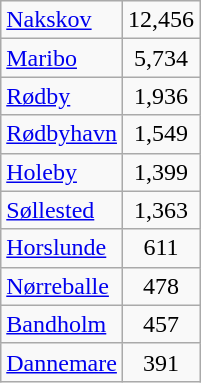<table class="wikitable" style="margin-right:1em">
<tr>
<td><a href='#'>Nakskov</a></td>
<td align="center">12,456</td>
</tr>
<tr>
<td><a href='#'>Maribo</a></td>
<td align="center">5,734</td>
</tr>
<tr>
<td><a href='#'>Rødby</a></td>
<td align="center">1,936</td>
</tr>
<tr>
<td><a href='#'>Rødbyhavn</a></td>
<td align="center">1,549</td>
</tr>
<tr>
<td><a href='#'>Holeby</a></td>
<td align="center">1,399</td>
</tr>
<tr>
<td><a href='#'>Søllested</a></td>
<td align="center">1,363</td>
</tr>
<tr>
<td><a href='#'>Horslunde</a></td>
<td align="center">611</td>
</tr>
<tr>
<td><a href='#'>Nørreballe</a></td>
<td align="center">478</td>
</tr>
<tr>
<td><a href='#'>Bandholm</a></td>
<td align="center">457</td>
</tr>
<tr>
<td><a href='#'>Dannemare</a></td>
<td align="center">391</td>
</tr>
</table>
